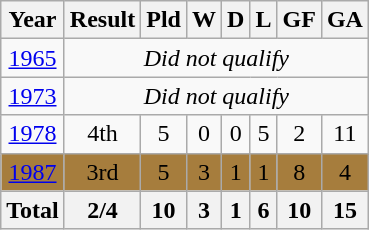<table class="wikitable" style="text-align: center;">
<tr>
<th>Year</th>
<th>Result</th>
<th>Pld</th>
<th>W</th>
<th>D</th>
<th>L</th>
<th>GF</th>
<th>GA</th>
</tr>
<tr>
<td> <a href='#'>1965</a></td>
<td colspan=7 align=center><em>Did not qualify</em></td>
</tr>
<tr>
<td> <a href='#'>1973</a></td>
<td colspan=7 align=center><em>Did not qualify</em></td>
</tr>
<tr>
<td> <a href='#'>1978</a></td>
<td>4th</td>
<td>5</td>
<td>0</td>
<td>0</td>
<td>5</td>
<td>2</td>
<td>11</td>
</tr>
<tr style="background:#a67d3d;">
<td> <a href='#'>1987</a></td>
<td>3rd</td>
<td>5</td>
<td>3</td>
<td>1</td>
<td>1</td>
<td>8</td>
<td>4</td>
</tr>
<tr>
<th>Total</th>
<th>2/4</th>
<th>10</th>
<th>3</th>
<th>1</th>
<th>6</th>
<th>10</th>
<th>15</th>
</tr>
</table>
